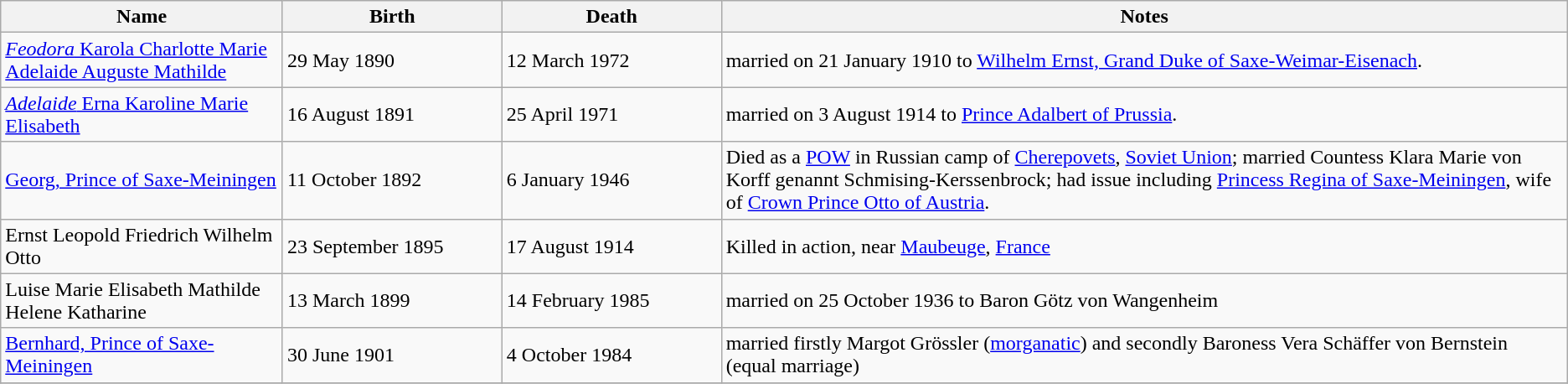<table class="wikitable sortable">
<tr>
<th width="18%">Name</th>
<th width="14%">Birth</th>
<th width="14%">Death</th>
<th width="62%">Notes</th>
</tr>
<tr>
<td><a href='#'><em>Feodora</em> Karola Charlotte Marie Adelaide Auguste Mathilde</a></td>
<td>29 May 1890</td>
<td>12 March 1972</td>
<td>married on 21 January 1910 to <a href='#'>Wilhelm Ernst, Grand Duke of Saxe-Weimar-Eisenach</a>.</td>
</tr>
<tr>
<td><a href='#'><em>Adelaide</em> Erna Karoline Marie Elisabeth</a></td>
<td>16 August 1891</td>
<td>25 April 1971</td>
<td>married on 3 August 1914 to <a href='#'>Prince Adalbert of Prussia</a>.</td>
</tr>
<tr>
<td><a href='#'>Georg, Prince of Saxe-Meiningen</a></td>
<td>11 October 1892</td>
<td>6 January 1946</td>
<td>Died as a <a href='#'>POW</a> in Russian camp of <a href='#'>Cherepovets</a>, <a href='#'>Soviet Union</a>; married Countess Klara Marie von Korff genannt Schmising-Kerssenbrock; had issue including <a href='#'>Princess Regina of Saxe-Meiningen</a>, wife of <a href='#'>Crown Prince Otto of Austria</a>.</td>
</tr>
<tr>
<td>Ernst Leopold Friedrich Wilhelm Otto</td>
<td>23 September 1895</td>
<td>17 August 1914</td>
<td>Killed in action, near <a href='#'>Maubeuge</a>, <a href='#'>France</a></td>
</tr>
<tr>
<td>Luise Marie Elisabeth Mathilde Helene Katharine</td>
<td>13 March 1899</td>
<td>14 February 1985</td>
<td>married on 25 October 1936 to Baron Götz von Wangenheim</td>
</tr>
<tr>
<td><a href='#'>Bernhard, Prince of Saxe-Meiningen</a></td>
<td>30 June 1901</td>
<td>4 October 1984</td>
<td>married firstly Margot Grössler (<a href='#'>morganatic</a>) and secondly Baroness Vera Schäffer von Bernstein (equal marriage)</td>
</tr>
<tr>
</tr>
</table>
